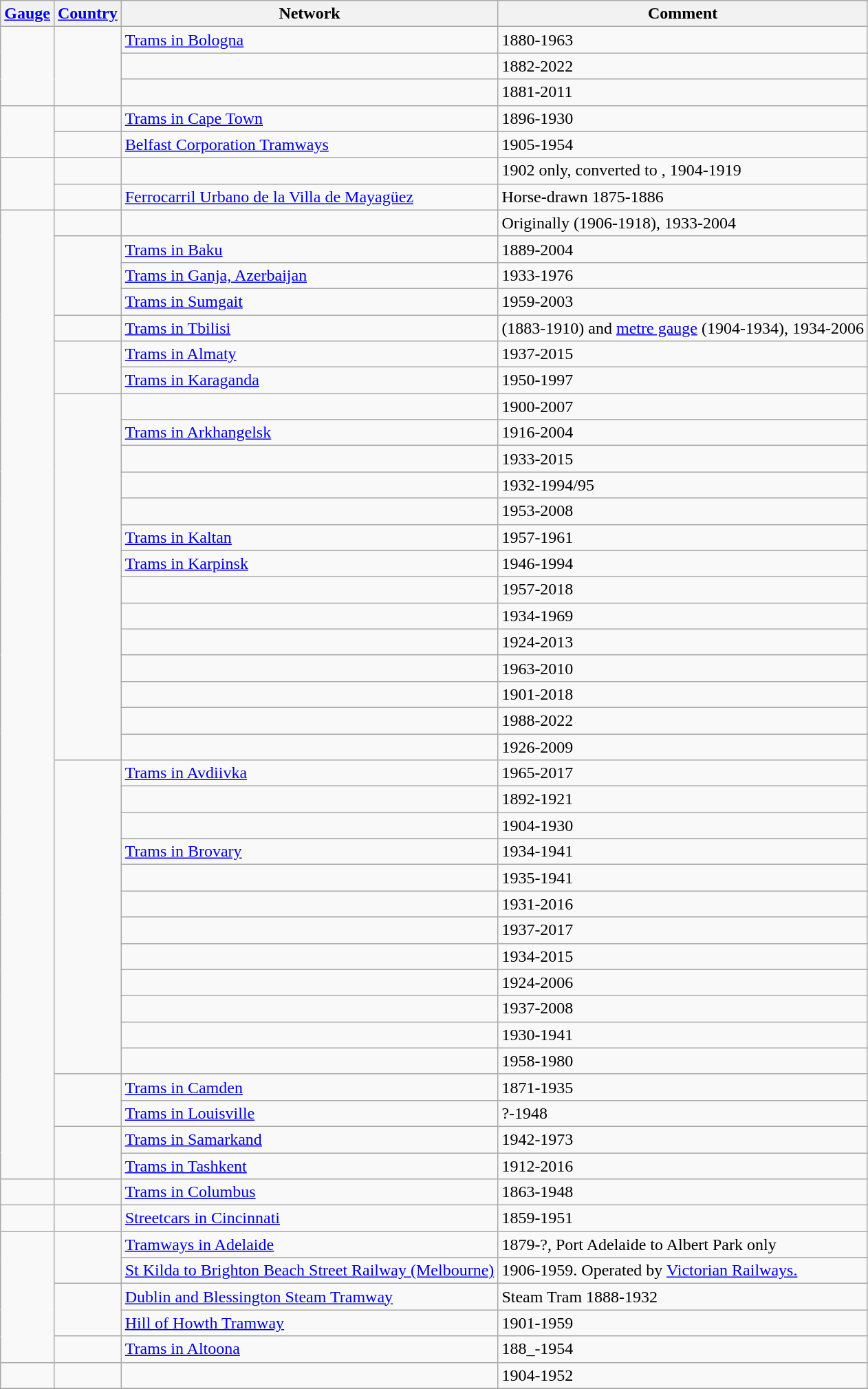<table class="wikitable sortable">
<tr>
<th><a href='#'>Gauge</a></th>
<th style="text-align:center;"><a href='#'>Country</a></th>
<th>Network</th>
<th>Comment</th>
</tr>
<tr>
<td data-sort-value="1445" rowspan=3></td>
<td rowspan="3"></td>
<td><a href='#'>Trams in Bologna</a></td>
<td>1880-1963</td>
</tr>
<tr>
<td></td>
<td>1882-2022</td>
</tr>
<tr>
<td></td>
<td>1881-2011</td>
</tr>
<tr>
<td rowspan="2"></td>
<td></td>
<td><a href='#'>Trams in Cape Town</a></td>
<td>1896-1930</td>
</tr>
<tr>
<td></td>
<td><a href='#'>Belfast Corporation Tramways</a></td>
<td>1905-1954</td>
</tr>
<tr>
<td data-sort-value="1450" rowspan=2></td>
<td></td>
<td></td>
<td>1902 only, converted to , 1904-1919</td>
</tr>
<tr>
<td></td>
<td><a href='#'>Ferrocarril Urbano de la Villa de Mayagüez</a></td>
<td>Horse-drawn 1875-1886</td>
</tr>
<tr>
<td rowspan=37></td>
<td></td>
<td></td>
<td>Originally  (1906-1918), 1933-2004</td>
</tr>
<tr>
<td rowspan="3"></td>
<td><a href='#'>Trams in Baku</a></td>
<td>1889-2004</td>
</tr>
<tr>
<td><a href='#'>Trams in Ganja, Azerbaijan</a></td>
<td>1933-1976</td>
</tr>
<tr>
<td><a href='#'>Trams in Sumgait</a></td>
<td>1959-2003</td>
</tr>
<tr>
<td></td>
<td><a href='#'>Trams in Tbilisi</a></td>
<td> (1883-1910) and <a href='#'>metre gauge</a> (1904-1934),  1934-2006</td>
</tr>
<tr>
<td rowspan="2"></td>
<td><a href='#'>Trams in Almaty</a></td>
<td>1937-2015</td>
</tr>
<tr>
<td><a href='#'>Trams in Karaganda</a></td>
<td>1950-1997</td>
</tr>
<tr>
<td rowspan="14"></td>
<td></td>
<td>1900-2007</td>
</tr>
<tr>
<td><a href='#'>Trams in Arkhangelsk</a></td>
<td>1916-2004</td>
</tr>
<tr>
<td></td>
<td>1933-2015</td>
</tr>
<tr>
<td></td>
<td>1932-1994/95</td>
</tr>
<tr>
<td></td>
<td>1953-2008</td>
</tr>
<tr>
<td><a href='#'>Trams in Kaltan</a></td>
<td>1957-1961</td>
</tr>
<tr>
<td><a href='#'>Trams in Karpinsk</a></td>
<td>1946-1994</td>
</tr>
<tr>
<td></td>
<td>1957-2018</td>
</tr>
<tr>
<td></td>
<td>1934-1969</td>
</tr>
<tr>
<td></td>
<td>1924-2013</td>
</tr>
<tr>
<td></td>
<td>1963-2010</td>
</tr>
<tr>
<td></td>
<td>1901-2018</td>
</tr>
<tr>
<td></td>
<td>1988-2022</td>
</tr>
<tr>
<td></td>
<td>1926-2009</td>
</tr>
<tr>
<td rowspan="12"></td>
<td><a href='#'>Trams in Avdiivka</a></td>
<td>1965-2017</td>
</tr>
<tr>
<td></td>
<td>1892-1921</td>
</tr>
<tr>
<td></td>
<td>1904-1930</td>
</tr>
<tr>
<td><a href='#'>Trams in Brovary</a></td>
<td>1934-1941</td>
</tr>
<tr>
<td></td>
<td>1935-1941</td>
</tr>
<tr>
<td></td>
<td>1931-2016</td>
</tr>
<tr>
<td></td>
<td>1937-2017</td>
</tr>
<tr>
<td></td>
<td>1934-2015</td>
</tr>
<tr>
<td></td>
<td>1924-2006</td>
</tr>
<tr>
<td></td>
<td>1937-2008</td>
</tr>
<tr>
<td></td>
<td>1930-1941</td>
</tr>
<tr>
<td></td>
<td>1958-1980</td>
</tr>
<tr>
<td rowspan="2"></td>
<td><a href='#'>Trams in Camden</a></td>
<td>1871-1935</td>
</tr>
<tr>
<td><a href='#'>Trams in Louisville</a></td>
<td>?-1948</td>
</tr>
<tr>
<td rowspan="2"></td>
<td><a href='#'>Trams in Samarkand</a></td>
<td>1942-1973</td>
</tr>
<tr>
<td><a href='#'>Trams in Tashkent</a></td>
<td>1912-2016</td>
</tr>
<tr>
<td></td>
<td></td>
<td><a href='#'>Trams in Columbus</a></td>
<td>1863-1948</td>
</tr>
<tr>
<td></td>
<td></td>
<td><a href='#'>Streetcars in Cincinnati</a></td>
<td>1859-1951</td>
</tr>
<tr>
<td rowspan="5"></td>
<td rowspan="2"></td>
<td><a href='#'>Tramways in Adelaide</a></td>
<td>1879-?, Port Adelaide to Albert Park only</td>
</tr>
<tr>
<td><a href='#'>St Kilda to Brighton Beach Street Railway (Melbourne)</a></td>
<td>1906-1959. Operated by <a href='#'>Victorian Railways.</a></td>
</tr>
<tr>
<td rowspan="2"></td>
<td><a href='#'>Dublin and Blessington Steam Tramway</a></td>
<td>Steam Tram 1888-1932</td>
</tr>
<tr>
<td><a href='#'>Hill of Howth Tramway</a></td>
<td>1901-1959</td>
</tr>
<tr>
<td></td>
<td><a href='#'>Trams in Altoona</a></td>
<td>188_-1954</td>
</tr>
<tr>
<td rawspan="1"></td>
<td></td>
<td></td>
<td horse-drawn 1863-1904, electrified and converted to >1904-1952</td>
</tr>
<tr>
</tr>
</table>
